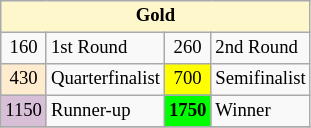<table class="wikitable" style="font-size:78%;">
<tr>
<th colspan=4 style="background:#fff7cc;">Gold</th>
</tr>
<tr>
<td align="center">160</td>
<td>1st Round</td>
<td align="center">260</td>
<td>2nd Round</td>
</tr>
<tr>
<td align="center" style="background:#ffebcd;">430</td>
<td>Quarterfinalist</td>
<td align="center" style="background:#ffff00;">700</td>
<td>Semifinalist</td>
</tr>
<tr>
<td align="center" style="background:#D8BFD8;">1150</td>
<td>Runner-up</td>
<td align="center" style="background:#00ff00;font-weight:bold;">1750</td>
<td>Winner</td>
</tr>
<tr>
</tr>
</table>
